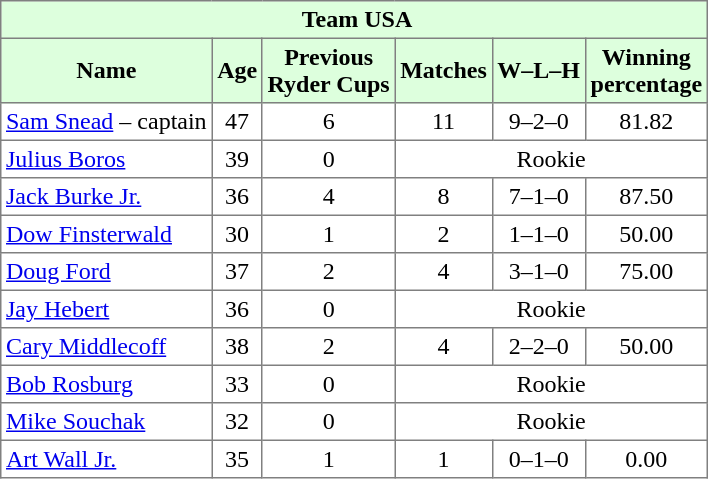<table border="1" cellpadding="3" style="border-collapse: collapse;text-align:center">
<tr style="background:#dfd;">
<td colspan="6"> <strong>Team USA</strong></td>
</tr>
<tr style="background:#dfd;">
<th>Name</th>
<th>Age</th>
<th>Previous<br>Ryder Cups</th>
<th>Matches</th>
<th>W–L–H</th>
<th>Winning<br>percentage</th>
</tr>
<tr>
<td align=left><a href='#'>Sam Snead</a> – captain</td>
<td>47</td>
<td>6</td>
<td>11</td>
<td>9–2–0</td>
<td>81.82</td>
</tr>
<tr>
<td align=left><a href='#'>Julius Boros</a></td>
<td>39</td>
<td>0</td>
<td colspan="3">Rookie</td>
</tr>
<tr>
<td align=left><a href='#'>Jack Burke Jr.</a></td>
<td>36</td>
<td>4</td>
<td>8</td>
<td>7–1–0</td>
<td>87.50</td>
</tr>
<tr>
<td align=left><a href='#'>Dow Finsterwald</a></td>
<td>30</td>
<td>1</td>
<td>2</td>
<td>1–1–0</td>
<td>50.00</td>
</tr>
<tr>
<td align=left><a href='#'>Doug Ford</a></td>
<td>37</td>
<td>2</td>
<td>4</td>
<td>3–1–0</td>
<td>75.00</td>
</tr>
<tr>
<td align=left><a href='#'>Jay Hebert</a></td>
<td>36</td>
<td>0</td>
<td colspan="3">Rookie</td>
</tr>
<tr>
<td align=left><a href='#'>Cary Middlecoff</a></td>
<td>38</td>
<td>2</td>
<td>4</td>
<td>2–2–0</td>
<td>50.00</td>
</tr>
<tr>
<td align=left><a href='#'>Bob Rosburg</a></td>
<td>33</td>
<td>0</td>
<td colspan="3">Rookie</td>
</tr>
<tr>
<td align=left><a href='#'>Mike Souchak</a></td>
<td>32</td>
<td>0</td>
<td colspan="3">Rookie</td>
</tr>
<tr>
<td align=left><a href='#'>Art Wall Jr.</a></td>
<td>35</td>
<td>1</td>
<td>1</td>
<td>0–1–0</td>
<td>0.00</td>
</tr>
</table>
